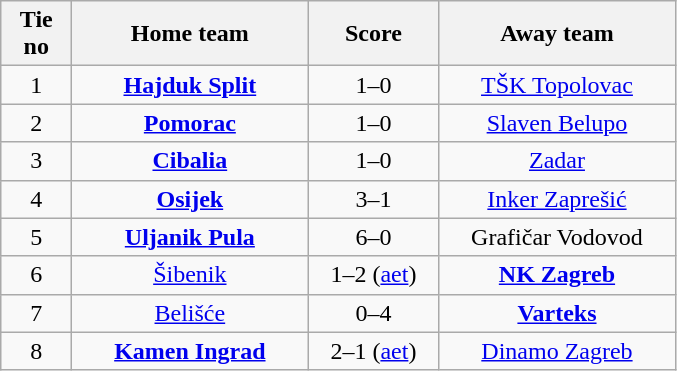<table class="wikitable" style="text-align: center">
<tr>
<th width=40>Tie no</th>
<th width=150>Home team</th>
<th width=80>Score</th>
<th width=150>Away team</th>
</tr>
<tr>
<td>1</td>
<td><strong><a href='#'>Hajduk Split</a></strong></td>
<td>1–0</td>
<td><a href='#'>TŠK Topolovac</a></td>
</tr>
<tr>
<td>2</td>
<td><strong><a href='#'>Pomorac</a></strong></td>
<td>1–0</td>
<td><a href='#'>Slaven Belupo</a></td>
</tr>
<tr>
<td>3</td>
<td><strong><a href='#'>Cibalia</a></strong></td>
<td>1–0</td>
<td><a href='#'>Zadar</a></td>
</tr>
<tr>
<td>4</td>
<td><strong><a href='#'>Osijek</a></strong></td>
<td>3–1</td>
<td><a href='#'>Inker Zaprešić</a></td>
</tr>
<tr>
<td>5</td>
<td><strong><a href='#'>Uljanik Pula</a></strong></td>
<td>6–0</td>
<td>Grafičar Vodovod</td>
</tr>
<tr>
<td>6</td>
<td><a href='#'>Šibenik</a></td>
<td>1–2 (<a href='#'>aet</a>)</td>
<td><strong><a href='#'>NK Zagreb</a></strong></td>
</tr>
<tr>
<td>7</td>
<td><a href='#'>Belišće</a></td>
<td>0–4</td>
<td><strong><a href='#'>Varteks</a></strong></td>
</tr>
<tr>
<td>8</td>
<td><strong><a href='#'>Kamen Ingrad</a></strong></td>
<td>2–1 (<a href='#'>aet</a>)</td>
<td><a href='#'>Dinamo Zagreb</a></td>
</tr>
</table>
